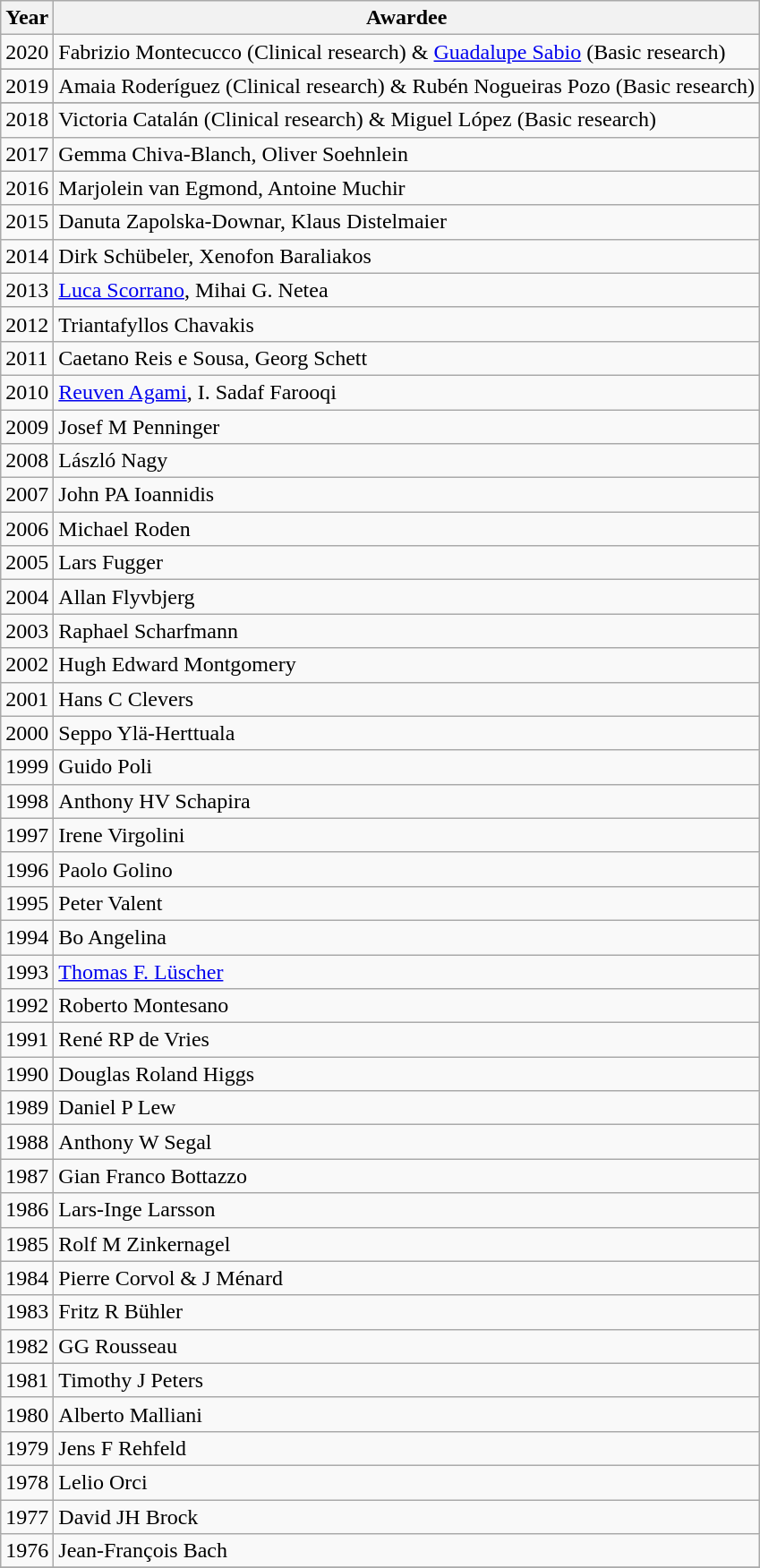<table class="wikitable" border="1">
<tr>
<th>Year</th>
<th>Awardee</th>
</tr>
<tr>
<td>2020</td>
<td>Fabrizio Montecucco (Clinical  research) & <a href='#'>Guadalupe Sabio</a> (Basic research)</td>
</tr>
<tr>
</tr>
<tr>
<td>2019</td>
<td>Amaia Roderíguez (Clinical  research) & Rubén Nogueiras Pozo (Basic research)</td>
</tr>
<tr>
</tr>
<tr>
<td>2018</td>
<td>Victoria Catalán (Clinical  research) & Miguel López (Basic research)</td>
</tr>
<tr>
<td>2017</td>
<td>Gemma Chiva-Blanch, Oliver Soehnlein</td>
</tr>
<tr>
<td>2016</td>
<td>Marjolein van Egmond, Antoine Muchir</td>
</tr>
<tr>
<td>2015</td>
<td>Danuta Zapolska-Downar, Klaus Distelmaier</td>
</tr>
<tr>
<td>2014</td>
<td>Dirk Schübeler, Xenofon Baraliakos</td>
</tr>
<tr>
<td>2013</td>
<td><a href='#'>Luca Scorrano</a>, Mihai G. Netea</td>
</tr>
<tr>
<td>2012</td>
<td>Triantafyllos Chavakis</td>
</tr>
<tr>
<td>2011</td>
<td>Caetano Reis e Sousa, Georg Schett</td>
</tr>
<tr>
<td>2010</td>
<td><a href='#'>Reuven Agami</a>, I. Sadaf Farooqi</td>
</tr>
<tr>
<td>2009</td>
<td>Josef M Penninger</td>
</tr>
<tr>
<td>2008</td>
<td>László Nagy</td>
</tr>
<tr>
<td>2007</td>
<td>John PA Ioannidis</td>
</tr>
<tr>
<td>2006</td>
<td>Michael Roden</td>
</tr>
<tr>
<td>2005</td>
<td>Lars Fugger</td>
</tr>
<tr>
<td>2004</td>
<td>Allan Flyvbjerg</td>
</tr>
<tr>
<td>2003</td>
<td>Raphael Scharfmann</td>
</tr>
<tr>
<td>2002</td>
<td>Hugh Edward Montgomery</td>
</tr>
<tr>
<td>2001</td>
<td>Hans C Clevers</td>
</tr>
<tr>
<td>2000</td>
<td>Seppo Ylä-Herttuala</td>
</tr>
<tr>
<td>1999</td>
<td>Guido Poli</td>
</tr>
<tr>
<td>1998</td>
<td>Anthony HV Schapira</td>
</tr>
<tr>
<td>1997</td>
<td>Irene Virgolini</td>
</tr>
<tr>
<td>1996</td>
<td>Paolo Golino</td>
</tr>
<tr>
<td>1995</td>
<td>Peter Valent</td>
</tr>
<tr>
<td>1994</td>
<td>Bo Angelina</td>
</tr>
<tr>
<td>1993</td>
<td><a href='#'>Thomas F. Lüscher</a></td>
</tr>
<tr>
<td>1992</td>
<td>Roberto Montesano</td>
</tr>
<tr>
<td>1991</td>
<td>René RP de Vries</td>
</tr>
<tr>
<td>1990</td>
<td>Douglas Roland Higgs</td>
</tr>
<tr>
<td>1989</td>
<td>Daniel P Lew</td>
</tr>
<tr>
<td>1988</td>
<td>Anthony W Segal</td>
</tr>
<tr>
<td>1987</td>
<td>Gian Franco Bottazzo</td>
</tr>
<tr>
<td>1986</td>
<td>Lars-Inge Larsson</td>
</tr>
<tr>
<td>1985</td>
<td>Rolf M Zinkernagel</td>
</tr>
<tr>
<td>1984</td>
<td>Pierre Corvol & J Ménard</td>
</tr>
<tr>
<td>1983</td>
<td>Fritz R Bühler</td>
</tr>
<tr>
<td>1982</td>
<td>GG Rousseau</td>
</tr>
<tr>
<td>1981</td>
<td>Timothy J Peters</td>
</tr>
<tr>
<td>1980</td>
<td>Alberto Malliani</td>
</tr>
<tr>
<td>1979</td>
<td>Jens F Rehfeld</td>
</tr>
<tr>
<td>1978</td>
<td>Lelio Orci</td>
</tr>
<tr>
<td>1977</td>
<td>David JH Brock</td>
</tr>
<tr>
<td>1976</td>
<td>Jean-François Bach</td>
</tr>
<tr>
</tr>
</table>
